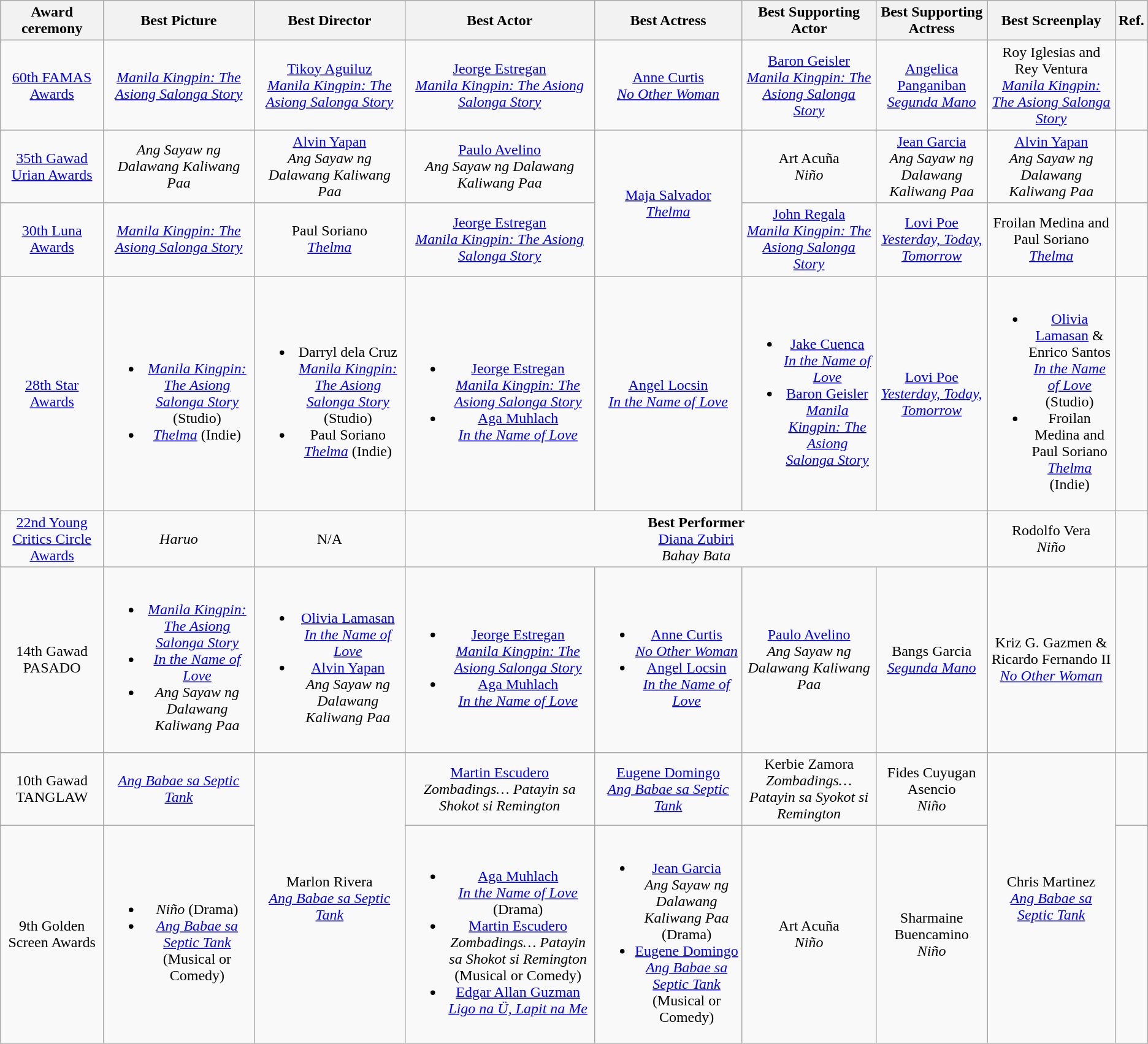<table class="wikitable"  style="text-align:center">
<tr>
<th>Award ceremony</th>
<th>Best Picture</th>
<th>Best Director</th>
<th>Best Actor</th>
<th>Best Actress</th>
<th>Best Supporting Actor</th>
<th>Best Supporting Actress</th>
<th>Best Screenplay</th>
<th>Ref.</th>
</tr>
<tr>
<td><a href='#'>60th FAMAS Awards</a></td>
<td><em><a href='#'>Manila Kingpin: The Asiong Salonga Story</a></em></td>
<td><a href='#'>Tikoy Aguiluz</a> <br><em><a href='#'>Manila Kingpin: The Asiong Salonga Story</a></em></td>
<td><a href='#'>Jeorge Estregan</a><br> <em><a href='#'>Manila Kingpin: The Asiong Salonga Story</a></em></td>
<td><a href='#'>Anne Curtis</a> <br> <em><a href='#'>No Other Woman</a></em></td>
<td><a href='#'>Baron Geisler</a> <br> <em><a href='#'>Manila Kingpin: The Asiong Salonga Story</a></em></td>
<td><a href='#'>Angelica Panganiban</a> <br><em><a href='#'>Segunda Mano</a></em></td>
<td>Roy Iglesias and Rey Ventura <br> <em><a href='#'>Manila Kingpin: The Asiong Salonga Story</a></em></td>
<td></td>
</tr>
<tr>
<td><a href='#'>35th Gawad Urian Awards</a></td>
<td><em>Ang Sayaw ng Dalawang Kaliwang Paa</em></td>
<td><a href='#'>Alvin Yapan</a> <br> <em>Ang Sayaw ng Dalawang Kaliwang Paa </em></td>
<td><a href='#'>Paulo Avelino</a> <br> <em>Ang Sayaw ng Dalawang Kaliwang Paa</em></td>
<td rowspan = 2><a href='#'>Maja Salvador</a> <br> <em><a href='#'>Thelma</a></em></td>
<td>Art Acuña <br> <em>Niño</em></td>
<td><a href='#'>Jean Garcia</a> <br> <em>Ang Sayaw ng Dalawang Kaliwang Paa</em></td>
<td><a href='#'>Alvin Yapan</a> <br> <em>Ang Sayaw ng Dalawang Kaliwang Paa </em></td>
<td></td>
</tr>
<tr>
<td><a href='#'>30th Luna Awards</a></td>
<td><em><a href='#'>Manila Kingpin: The Asiong Salonga Story</a></em></td>
<td>Paul Soriano <br> <em><a href='#'>Thelma</a></em></td>
<td><a href='#'>Jeorge Estregan</a><br> <em><a href='#'>Manila Kingpin: The Asiong Salonga Story</a></em></td>
<td><a href='#'>John Regala</a><br> <em><a href='#'>Manila Kingpin: The Asiong Salonga Story</a></em></td>
<td><a href='#'>Lovi Poe</a> <br> <em><a href='#'>Yesterday, Today, Tomorrow</a></em></td>
<td>Froilan Medina and Paul Soriano<br> <em><a href='#'>Thelma</a></em></td>
<td></td>
</tr>
<tr>
<td><a href='#'>28th Star Awards</a></td>
<td><br><ul><li><em><a href='#'>Manila Kingpin: The Asiong Salonga Story</a></em> (Studio)</li><li><em><a href='#'>Thelma</a></em> (Indie)</li></ul></td>
<td><br><ul><li>Darryl dela Cruz  <br><em><a href='#'>Manila Kingpin: The Asiong Salonga Story</a></em> (Studio)</li><li>Paul Soriano <br> <em><a href='#'>Thelma</a></em> (Indie)</li></ul></td>
<td><br><ul><li><a href='#'>Jeorge Estregan</a><br> <em><a href='#'>Manila Kingpin: The Asiong Salonga Story</a></em></li><li><a href='#'>Aga Muhlach</a><br> <em><a href='#'>In the Name of Love</a></em></li></ul></td>
<td><a href='#'>Angel Locsin</a> <br> <em><a href='#'>In the Name of Love</a></em></td>
<td><br><ul><li><a href='#'>Jake Cuenca</a><br><em><a href='#'>In the Name of Love</a></em></li><li><a href='#'>Baron Geisler</a> <br> <em><a href='#'>Manila Kingpin: The Asiong Salonga Story</a></em></li></ul></td>
<td><a href='#'>Lovi Poe</a> <br> <em><a href='#'>Yesterday, Today, Tomorrow</a></em></td>
<td><br><ul><li><a href='#'>Olivia Lamasan</a> & Enrico Santos <br><em><a href='#'>In the Name of Love</a></em> (Studio)</li><li>Froilan Medina and Paul Soriano<br> <em><a href='#'>Thelma</a></em> (Indie)</li></ul></td>
<td></td>
</tr>
<tr>
<td><a href='#'>22nd Young Critics Circle Awards</a></td>
<td><em>Haruo</em></td>
<td>N/A</td>
<td colspan=4><strong>Best Performer</strong><br><a href='#'>Diana Zubiri</a> <br> <em>Bahay Bata</em></td>
<td>Rodolfo Vera <br> <em>Niño</em></td>
<td></td>
</tr>
<tr>
<td>14th Gawad PASADO</td>
<td><br><ul><li><em><a href='#'>Manila Kingpin: The Asiong Salonga Story</a></em></li><li><em><a href='#'>In the Name of Love</a></em></li><li><em>Ang Sayaw ng Dalawang Kaliwang Paa</em></li></ul></td>
<td><br><ul><li><a href='#'>Olivia Lamasan</a><br> <em><a href='#'>In the Name of Love</a></em></li><li><a href='#'>Alvin Yapan</a> <br> <em>Ang Sayaw ng Dalawang Kaliwang Paa </em></li></ul></td>
<td><br><ul><li><a href='#'>Jeorge Estregan</a><br> <em><a href='#'>Manila Kingpin: The Asiong Salonga Story</a></em></li><li><a href='#'>Aga Muhlach</a><br> <em><a href='#'>In the Name of Love</a></em></li></ul></td>
<td><br><ul><li><a href='#'>Anne Curtis</a> <br> <em><a href='#'>No Other Woman</a></em></li><li><a href='#'>Angel Locsin</a> <br> <em><a href='#'>In the Name of Love</a></em></li></ul></td>
<td><a href='#'>Paulo Avelino</a> <br> <em>Ang Sayaw ng Dalawang Kaliwang Paa</em></td>
<td>Bangs Garcia <br><em><a href='#'>Segunda Mano</a></em></td>
<td>Kriz G. Gazmen & Ricardo Fernando II <br> <em><a href='#'>No Other Woman</a></em></td>
<td></td>
</tr>
<tr>
<td>10th Gawad TANGLAW</td>
<td><em><a href='#'>Ang Babae sa Septic Tank</a></em></td>
<td rowspan = 2>Marlon Rivera <br> <em><a href='#'>Ang Babae sa Septic Tank</a></em></td>
<td><a href='#'>Martin Escudero</a> <br> <em>Zombadings… Patayin sa Shokot si Remington</em></td>
<td><a href='#'>Eugene Domingo</a> <br> <em><a href='#'>Ang Babae sa Septic Tank</a></em></td>
<td>Kerbie Zamora<br><em>Zombadings… Patayin sa Syokot si Remington</em></td>
<td>Fides Cuyugan Asencio <br><em>Niño</em></td>
<td rowspan = 2>Chris Martinez <br> <em><a href='#'>Ang Babae sa Septic Tank</a></em></td>
<td></td>
</tr>
<tr>
<td>9th Golden Screen Awards</td>
<td><br><ul><li><em>Niño</em> (Drama)</li><li><em><a href='#'>Ang Babae sa Septic Tank</a></em> (Musical or Comedy)</li></ul></td>
<td><br><ul><li><a href='#'>Aga Muhlach</a><br> <em><a href='#'>In the Name of Love</a></em> (Drama)</li><li><a href='#'>Martin Escudero</a> <br> <em>Zombadings… Patayin sa Shokot si Remington</em> (Musical or Comedy)</li><li><a href='#'>Edgar Allan Guzman</a> <br> <em><a href='#'>Ligo na Ü, Lapit na Me</a></em></li></ul></td>
<td><br><ul><li><a href='#'>Jean Garcia</a> <br> <em>Ang Sayaw ng Dalawang Kaliwang Paa</em> (Drama)</li><li><a href='#'>Eugene Domingo</a> <br> <em><a href='#'>Ang Babae sa Septic Tank</a></em> (Musical or Comedy)</li></ul></td>
<td>Art Acuña <br> <em>Niño</em></td>
<td>Sharmaine Buencamino <br> <em>Niño</em></td>
<td></td>
</tr>
</table>
